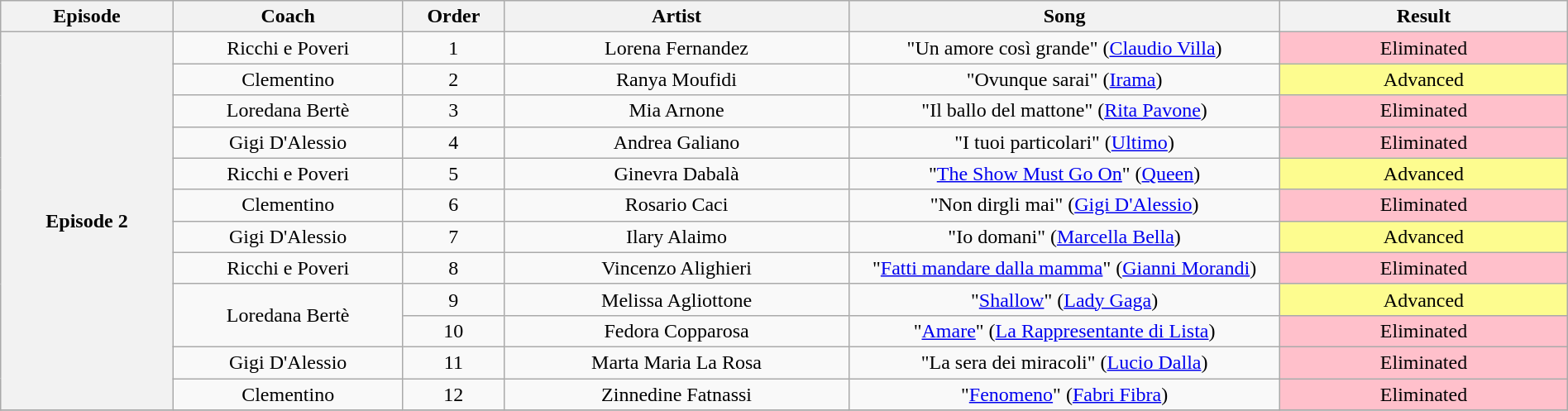<table class="wikitable" style="text-align: center; width:100%">
<tr>
<th style="width:06%">Episode</th>
<th style="width:08%">Coach</th>
<th style="width:03%">Order</th>
<th style="width:12%">Artist</th>
<th style="width:15%">Song</th>
<th style="width:10%">Result</th>
</tr>
<tr>
<th rowspan="12">Episode 2<br></th>
<td>Ricchi e Poveri</td>
<td>1</td>
<td>Lorena Fernandez</td>
<td>"Un amore così grande" (<a href='#'>Claudio Villa</a>)</td>
<td style="background:pink">Eliminated</td>
</tr>
<tr>
<td>Clementino</td>
<td>2</td>
<td>Ranya Moufidi</td>
<td>"Ovunque sarai" (<a href='#'>Irama</a>)</td>
<td style="background:#fdfc8f">Advanced</td>
</tr>
<tr>
<td>Loredana Bertè</td>
<td>3</td>
<td>Mia Arnone</td>
<td>"Il ballo del mattone" (<a href='#'>Rita Pavone</a>)</td>
<td style="background:pink">Eliminated</td>
</tr>
<tr>
<td>Gigi D'Alessio</td>
<td>4</td>
<td>Andrea Galiano</td>
<td>"I tuoi particolari" (<a href='#'>Ultimo</a>)</td>
<td style="background:pink">Eliminated</td>
</tr>
<tr>
<td>Ricchi e Poveri</td>
<td>5</td>
<td>Ginevra Dabalà</td>
<td>"<a href='#'>The Show Must Go On</a>" (<a href='#'>Queen</a>)</td>
<td style="background:#fdfc8f">Advanced</td>
</tr>
<tr>
<td>Clementino</td>
<td>6</td>
<td>Rosario Caci</td>
<td>"Non dirgli mai" (<a href='#'>Gigi D'Alessio</a>)</td>
<td style="background:pink">Eliminated</td>
</tr>
<tr>
<td>Gigi D'Alessio</td>
<td>7</td>
<td>Ilary Alaimo</td>
<td>"Io domani" (<a href='#'>Marcella Bella</a>)</td>
<td style="background:#fdfc8f">Advanced</td>
</tr>
<tr>
<td>Ricchi e Poveri</td>
<td>8</td>
<td>Vincenzo Alighieri</td>
<td>"<a href='#'>Fatti mandare dalla mamma</a>" (<a href='#'>Gianni Morandi</a>)</td>
<td style="background:pink">Eliminated</td>
</tr>
<tr>
<td rowspan=2>Loredana Bertè</td>
<td>9</td>
<td>Melissa Agliottone</td>
<td>"<a href='#'>Shallow</a>" (<a href='#'>Lady Gaga</a>)</td>
<td style="background:#fdfc8f">Advanced</td>
</tr>
<tr>
<td>10</td>
<td>Fedora Copparosa</td>
<td>"<a href='#'>Amare</a>" (<a href='#'>La Rappresentante di Lista</a>)</td>
<td style="background:pink">Eliminated</td>
</tr>
<tr>
<td>Gigi D'Alessio</td>
<td>11</td>
<td>Marta Maria La Rosa</td>
<td>"La sera dei miracoli" (<a href='#'>Lucio Dalla</a>)</td>
<td style="background:pink">Eliminated</td>
</tr>
<tr>
<td>Clementino</td>
<td>12</td>
<td>Zinnedine Fatnassi</td>
<td>"<a href='#'>Fenomeno</a>" (<a href='#'>Fabri Fibra</a>)</td>
<td style="background:pink">Eliminated</td>
</tr>
<tr>
</tr>
</table>
